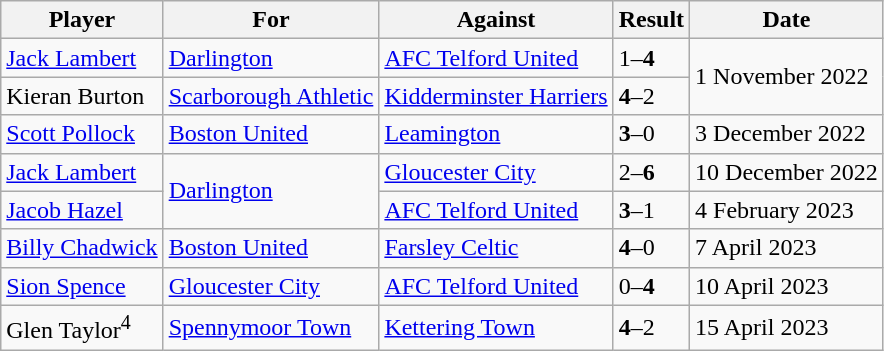<table class="wikitable">
<tr>
<th>Player</th>
<th>For</th>
<th>Against</th>
<th>Result</th>
<th>Date</th>
</tr>
<tr>
<td> <a href='#'>Jack Lambert</a></td>
<td><a href='#'>Darlington</a></td>
<td><a href='#'>AFC Telford United</a></td>
<td>1–<strong>4</strong></td>
<td rowspan="2">1 November 2022</td>
</tr>
<tr>
<td> Kieran Burton</td>
<td><a href='#'>Scarborough Athletic</a></td>
<td><a href='#'>Kidderminster Harriers</a></td>
<td><strong>4</strong>–2</td>
</tr>
<tr>
<td> <a href='#'>Scott Pollock</a></td>
<td><a href='#'>Boston United</a></td>
<td><a href='#'>Leamington</a></td>
<td><strong>3</strong>–0</td>
<td>3 December 2022</td>
</tr>
<tr>
<td> <a href='#'>Jack Lambert</a></td>
<td rowspan="2"><a href='#'>Darlington</a></td>
<td><a href='#'>Gloucester City</a></td>
<td>2–<strong>6</strong></td>
<td>10 December 2022</td>
</tr>
<tr>
<td> <a href='#'>Jacob Hazel</a></td>
<td><a href='#'>AFC Telford United</a></td>
<td><strong>3</strong>–1</td>
<td>4 February 2023</td>
</tr>
<tr>
<td> <a href='#'>Billy Chadwick</a></td>
<td><a href='#'>Boston United</a></td>
<td><a href='#'>Farsley Celtic</a></td>
<td><strong>4</strong>–0</td>
<td>7 April 2023</td>
</tr>
<tr>
<td> <a href='#'>Sion Spence</a></td>
<td><a href='#'>Gloucester City</a></td>
<td><a href='#'>AFC Telford United</a></td>
<td>0–<strong>4</strong></td>
<td>10 April 2023</td>
</tr>
<tr>
<td> Glen Taylor<sup>4</sup></td>
<td><a href='#'>Spennymoor Town</a></td>
<td><a href='#'>Kettering Town</a></td>
<td><strong>4</strong>–2</td>
<td>15 April 2023</td>
</tr>
</table>
